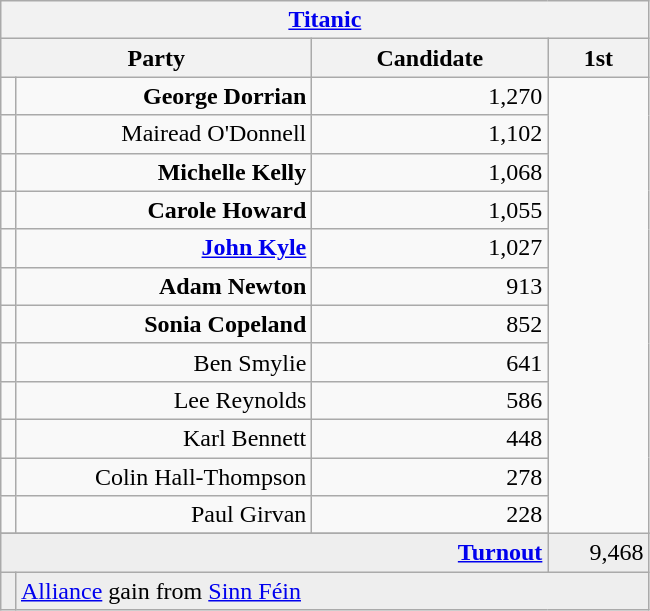<table class="wikitable">
<tr>
<th colspan="4" align="center"><a href='#'>Titanic</a></th>
</tr>
<tr>
<th colspan="2" align="center" width=200>Party</th>
<th width=150>Candidate</th>
<th width=60>1st </th>
</tr>
<tr>
<td></td>
<td align="right"><strong>George Dorrian</strong></td>
<td align="right">1,270</td>
</tr>
<tr>
<td></td>
<td align="right">Mairead O'Donnell</td>
<td align="right">1,102</td>
</tr>
<tr>
<td></td>
<td align="right"><strong>Michelle Kelly</strong></td>
<td align="right">1,068</td>
</tr>
<tr>
<td></td>
<td align="right"><strong>Carole Howard</strong></td>
<td align="right">1,055</td>
</tr>
<tr>
<td></td>
<td align="right"><strong><a href='#'>John Kyle</a></strong></td>
<td align="right">1,027</td>
</tr>
<tr>
<td></td>
<td align="right"><strong>Adam Newton</strong></td>
<td align="right">913</td>
</tr>
<tr>
<td></td>
<td align="right"><strong>Sonia Copeland</strong></td>
<td align="right">852</td>
</tr>
<tr>
<td></td>
<td align="right">Ben Smylie</td>
<td align="right">641</td>
</tr>
<tr>
<td></td>
<td align="right">Lee Reynolds</td>
<td align="right">586</td>
</tr>
<tr>
<td></td>
<td align="right">Karl Bennett</td>
<td align="right">448</td>
</tr>
<tr>
<td></td>
<td align="right">Colin Hall-Thompson</td>
<td align="right">278</td>
</tr>
<tr>
<td></td>
<td align="right">Paul Girvan</td>
<td align="right">228</td>
</tr>
<tr>
</tr>
<tr bgcolor="EEEEEE">
<td colspan=3 align="right"><strong><a href='#'>Turnout</a></strong></td>
<td align="right">9,468</td>
</tr>
<tr bgcolor="EEEEEE">
<td bgcolor=></td>
<td colspan=4 bgcolor="EEEEEE"><a href='#'>Alliance</a> gain from <a href='#'>Sinn Féin</a></td>
</tr>
</table>
